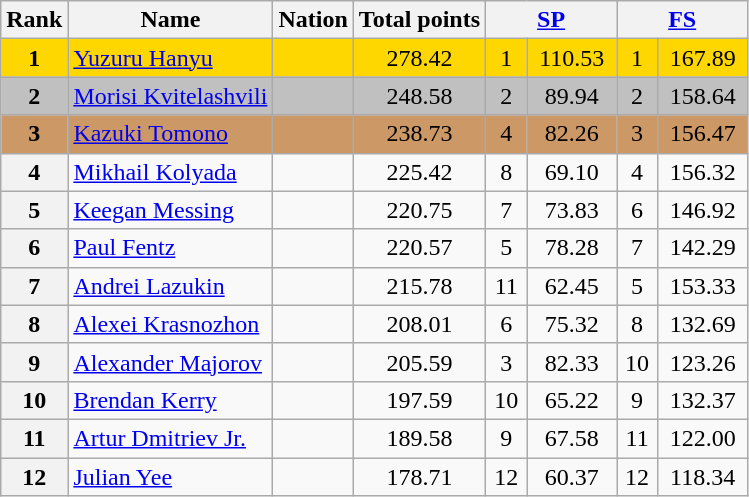<table class="wikitable sortable">
<tr>
<th>Rank</th>
<th>Name</th>
<th>Nation</th>
<th>Total points</th>
<th colspan=2 width=80px><a href='#'>SP</a></th>
<th colspan=2 width=80px><a href='#'>FS</a></th>
</tr>
<tr bgcolor=gold>
<td align=center><strong>1</strong></td>
<td><a href='#'>Yuzuru Hanyu</a></td>
<td></td>
<td align=center>278.42</td>
<td align=center>1</td>
<td align=center>110.53</td>
<td align=center>1</td>
<td align=center>167.89</td>
</tr>
<tr bgcolor=silver>
<td align=center><strong>2</strong></td>
<td><a href='#'>Morisi Kvitelashvili</a></td>
<td></td>
<td align=center>248.58</td>
<td align=center>2</td>
<td align=center>89.94</td>
<td align=center>2</td>
<td align=center>158.64</td>
</tr>
<tr bgcolor=cc9966>
<td align=center><strong>3</strong></td>
<td><a href='#'>Kazuki Tomono</a></td>
<td></td>
<td align=center>238.73</td>
<td align=center>4</td>
<td align=center>82.26</td>
<td align=center>3</td>
<td align=center>156.47</td>
</tr>
<tr>
<th>4</th>
<td><a href='#'>Mikhail Kolyada</a></td>
<td></td>
<td align=center>225.42</td>
<td align=center>8</td>
<td align=center>69.10</td>
<td align=center>4</td>
<td align=center>156.32</td>
</tr>
<tr>
<th>5</th>
<td><a href='#'>Keegan Messing</a></td>
<td></td>
<td align=center>220.75</td>
<td align=center>7</td>
<td align=center>73.83</td>
<td align=center>6</td>
<td align=center>146.92</td>
</tr>
<tr>
<th>6</th>
<td><a href='#'>Paul Fentz</a></td>
<td></td>
<td align=center>220.57</td>
<td align=center>5</td>
<td align=center>78.28</td>
<td align=center>7</td>
<td align=center>142.29</td>
</tr>
<tr>
<th>7</th>
<td><a href='#'>Andrei Lazukin</a></td>
<td></td>
<td align=center>215.78</td>
<td align=center>11</td>
<td align=center>62.45</td>
<td align=center>5</td>
<td align=center>153.33</td>
</tr>
<tr>
<th>8</th>
<td><a href='#'>Alexei Krasnozhon</a></td>
<td></td>
<td align=center>208.01</td>
<td align=center>6</td>
<td align=center>75.32</td>
<td align=center>8</td>
<td align=center>132.69</td>
</tr>
<tr>
<th>9</th>
<td><a href='#'>Alexander Majorov</a></td>
<td></td>
<td align=center>205.59</td>
<td align=center>3</td>
<td align=center>82.33</td>
<td align=center>10</td>
<td align=center>123.26</td>
</tr>
<tr>
<th>10</th>
<td><a href='#'>Brendan Kerry</a></td>
<td></td>
<td align=center>197.59</td>
<td align=center>10</td>
<td align=center>65.22</td>
<td align=center>9</td>
<td align=center>132.37</td>
</tr>
<tr>
<th>11</th>
<td><a href='#'>Artur Dmitriev Jr.</a></td>
<td></td>
<td align=center>189.58</td>
<td align=center>9</td>
<td align=center>67.58</td>
<td align=center>11</td>
<td align=center>122.00</td>
</tr>
<tr>
<th>12</th>
<td><a href='#'>Julian Yee</a></td>
<td></td>
<td align=center>178.71</td>
<td align=center>12</td>
<td align=center>60.37</td>
<td align=center>12</td>
<td align=center>118.34</td>
</tr>
</table>
